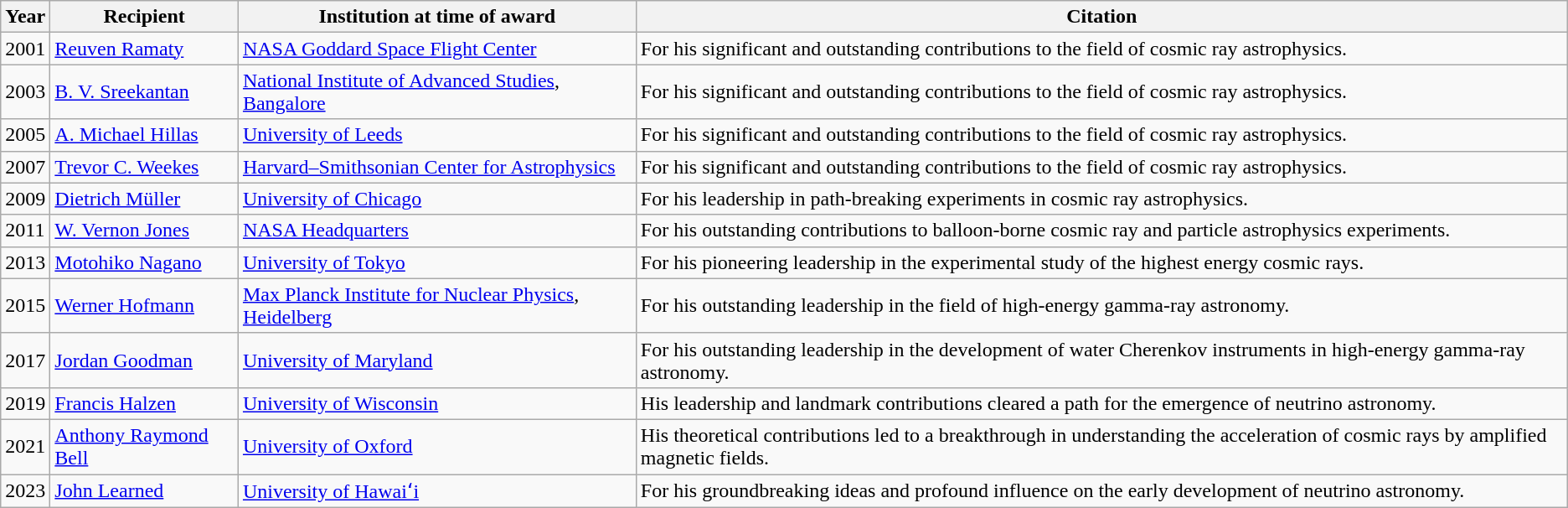<table class="wikitable">
<tr>
<th>Year</th>
<th>Recipient</th>
<th>Institution at time of award</th>
<th>Citation</th>
</tr>
<tr>
<td>2001</td>
<td><a href='#'>Reuven Ramaty</a></td>
<td><a href='#'>NASA Goddard Space Flight Center</a></td>
<td>For his significant and outstanding contributions to the field of cosmic ray astrophysics.</td>
</tr>
<tr>
<td>2003</td>
<td><a href='#'>B. V. Sreekantan</a></td>
<td><a href='#'>National Institute of Advanced Studies</a>, <a href='#'>Bangalore</a></td>
<td>For his significant and outstanding contributions to the field of cosmic ray astrophysics.</td>
</tr>
<tr>
<td>2005</td>
<td><a href='#'>A. Michael Hillas</a></td>
<td><a href='#'>University of Leeds</a></td>
<td>For his significant and outstanding contributions to the field of cosmic ray astrophysics.</td>
</tr>
<tr>
<td>2007</td>
<td><a href='#'>Trevor C. Weekes</a></td>
<td><a href='#'>Harvard–Smithsonian Center for Astrophysics</a></td>
<td>For his significant and outstanding contributions to the field of cosmic ray astrophysics.</td>
</tr>
<tr>
<td>2009</td>
<td><a href='#'>Dietrich Müller</a></td>
<td><a href='#'>University of Chicago</a></td>
<td>For his leadership in path-breaking experiments in cosmic ray astrophysics.</td>
</tr>
<tr>
<td>2011</td>
<td><a href='#'>W. Vernon Jones</a></td>
<td><a href='#'>NASA Headquarters</a></td>
<td>For his outstanding contributions to balloon-borne cosmic ray and particle astrophysics experiments.</td>
</tr>
<tr>
<td>2013</td>
<td><a href='#'>Motohiko Nagano</a></td>
<td><a href='#'>University of Tokyo</a></td>
<td>For his pioneering leadership in the experimental study of the highest energy cosmic rays.</td>
</tr>
<tr>
<td>2015</td>
<td><a href='#'>Werner Hofmann</a></td>
<td><a href='#'>Max Planck Institute for Nuclear Physics</a>, <a href='#'>Heidelberg</a></td>
<td>For his outstanding leadership in the field of high-energy gamma-ray astronomy.</td>
</tr>
<tr>
<td>2017</td>
<td><a href='#'>Jordan Goodman</a></td>
<td><a href='#'>University of Maryland</a></td>
<td>For his outstanding leadership in the development of water Cherenkov instruments in high-energy gamma-ray astronomy.</td>
</tr>
<tr>
<td>2019</td>
<td><a href='#'>Francis Halzen</a></td>
<td><a href='#'>University of Wisconsin</a></td>
<td>His leadership and landmark contributions cleared a path for the emergence of neutrino astronomy.</td>
</tr>
<tr>
<td>2021</td>
<td><a href='#'>Anthony Raymond Bell</a></td>
<td><a href='#'>University of Oxford</a></td>
<td>His theoretical contributions led to a breakthrough in understanding the acceleration of cosmic rays by amplified magnetic fields.</td>
</tr>
<tr>
<td>2023</td>
<td><a href='#'>John Learned</a></td>
<td><a href='#'>University of Hawaiʻi</a></td>
<td>For his groundbreaking ideas and profound influence on the early development of neutrino astronomy.</td>
</tr>
</table>
